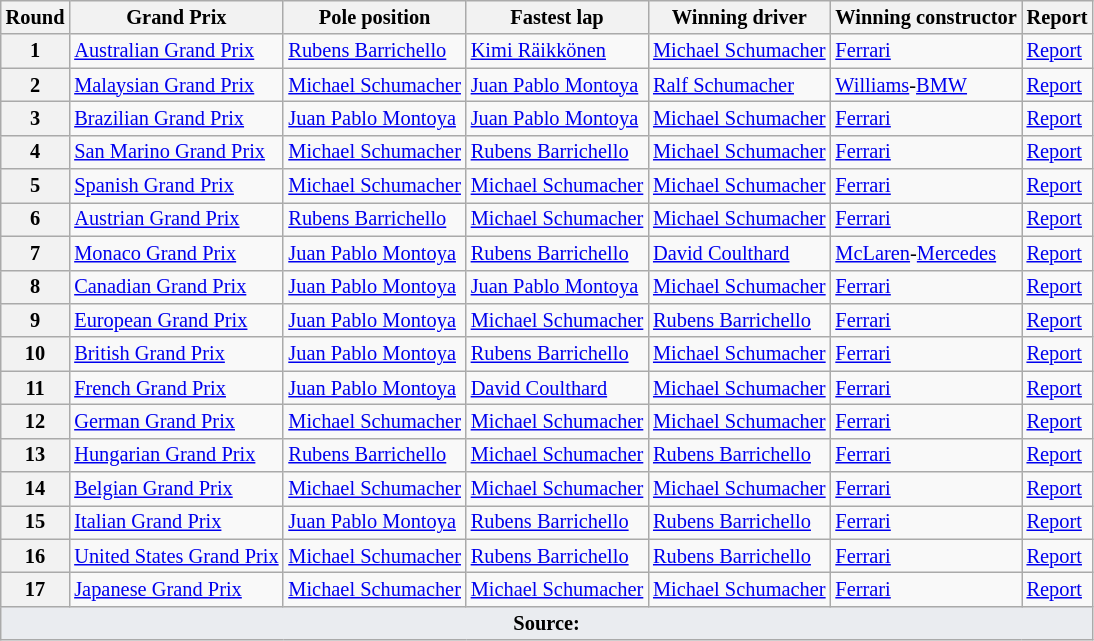<table class="wikitable sortable" style="font-size: 85%">
<tr>
<th>Round</th>
<th>Grand Prix</th>
<th>Pole position</th>
<th>Fastest lap</th>
<th>Winning driver</th>
<th>Winning constructor</th>
<th class="unsortable">Report</th>
</tr>
<tr>
<th>1</th>
<td> <a href='#'>Australian Grand Prix</a></td>
<td> <a href='#'>Rubens Barrichello</a></td>
<td nowrap> <a href='#'>Kimi Räikkönen</a></td>
<td nowrap> <a href='#'>Michael Schumacher</a></td>
<td> <a href='#'>Ferrari</a></td>
<td><a href='#'>Report</a></td>
</tr>
<tr>
<th>2</th>
<td> <a href='#'>Malaysian Grand Prix</a></td>
<td nowrap> <a href='#'>Michael Schumacher</a></td>
<td> <a href='#'>Juan Pablo Montoya</a></td>
<td> <a href='#'>Ralf Schumacher</a></td>
<td> <a href='#'>Williams</a>-<a href='#'>BMW</a></td>
<td><a href='#'>Report</a></td>
</tr>
<tr>
<th>3</th>
<td> <a href='#'>Brazilian Grand Prix</a></td>
<td nowrap> <a href='#'>Juan Pablo Montoya</a></td>
<td nowrap> <a href='#'>Juan Pablo Montoya</a></td>
<td> <a href='#'>Michael Schumacher</a></td>
<td> <a href='#'>Ferrari</a></td>
<td><a href='#'>Report</a></td>
</tr>
<tr>
<th>4</th>
<td> <a href='#'>San Marino Grand Prix</a></td>
<td> <a href='#'>Michael Schumacher</a></td>
<td> <a href='#'>Rubens Barrichello</a></td>
<td> <a href='#'>Michael Schumacher</a></td>
<td> <a href='#'>Ferrari</a></td>
<td><a href='#'>Report</a></td>
</tr>
<tr>
<th>5</th>
<td> <a href='#'>Spanish Grand Prix</a></td>
<td> <a href='#'>Michael Schumacher</a></td>
<td> <a href='#'>Michael Schumacher</a></td>
<td> <a href='#'>Michael Schumacher</a></td>
<td> <a href='#'>Ferrari</a></td>
<td><a href='#'>Report</a></td>
</tr>
<tr>
<th>6</th>
<td> <a href='#'>Austrian Grand Prix</a></td>
<td> <a href='#'>Rubens Barrichello</a></td>
<td nowrap> <a href='#'>Michael Schumacher</a></td>
<td> <a href='#'>Michael Schumacher</a></td>
<td> <a href='#'>Ferrari</a></td>
<td><a href='#'>Report</a></td>
</tr>
<tr>
<th>7</th>
<td> <a href='#'>Monaco Grand Prix</a></td>
<td> <a href='#'>Juan Pablo Montoya</a></td>
<td> <a href='#'>Rubens Barrichello</a></td>
<td nowrap> <a href='#'>David Coulthard</a></td>
<td nowrap> <a href='#'>McLaren</a>-<a href='#'>Mercedes</a></td>
<td><a href='#'>Report</a></td>
</tr>
<tr>
<th>8</th>
<td> <a href='#'>Canadian Grand Prix</a></td>
<td> <a href='#'>Juan Pablo Montoya</a></td>
<td> <a href='#'>Juan Pablo Montoya</a></td>
<td> <a href='#'>Michael Schumacher</a></td>
<td> <a href='#'>Ferrari</a></td>
<td><a href='#'>Report</a></td>
</tr>
<tr>
<th>9</th>
<td> <a href='#'>European Grand Prix</a></td>
<td> <a href='#'>Juan Pablo Montoya</a></td>
<td> <a href='#'>Michael Schumacher</a></td>
<td> <a href='#'>Rubens Barrichello</a></td>
<td> <a href='#'>Ferrari</a></td>
<td><a href='#'>Report</a></td>
</tr>
<tr>
<th>10</th>
<td> <a href='#'>British Grand Prix</a></td>
<td> <a href='#'>Juan Pablo Montoya</a></td>
<td> <a href='#'>Rubens Barrichello</a></td>
<td> <a href='#'>Michael Schumacher</a></td>
<td> <a href='#'>Ferrari</a></td>
<td><a href='#'>Report</a></td>
</tr>
<tr>
<th>11</th>
<td> <a href='#'>French Grand Prix</a></td>
<td> <a href='#'>Juan Pablo Montoya</a></td>
<td> <a href='#'>David Coulthard</a></td>
<td> <a href='#'>Michael Schumacher</a></td>
<td> <a href='#'>Ferrari</a></td>
<td><a href='#'>Report</a></td>
</tr>
<tr>
<th>12</th>
<td> <a href='#'>German Grand Prix</a></td>
<td> <a href='#'>Michael Schumacher</a></td>
<td> <a href='#'>Michael Schumacher</a></td>
<td> <a href='#'>Michael Schumacher</a></td>
<td> <a href='#'>Ferrari</a></td>
<td><a href='#'>Report</a></td>
</tr>
<tr>
<th>13</th>
<td> <a href='#'>Hungarian Grand Prix</a></td>
<td> <a href='#'>Rubens Barrichello</a></td>
<td> <a href='#'>Michael Schumacher</a></td>
<td> <a href='#'>Rubens Barrichello</a></td>
<td> <a href='#'>Ferrari</a></td>
<td><a href='#'>Report</a></td>
</tr>
<tr>
<th>14</th>
<td> <a href='#'>Belgian Grand Prix</a></td>
<td nowrap> <a href='#'>Michael Schumacher</a></td>
<td> <a href='#'>Michael Schumacher</a></td>
<td> <a href='#'>Michael Schumacher</a></td>
<td> <a href='#'>Ferrari</a></td>
<td><a href='#'>Report</a></td>
</tr>
<tr>
<th>15</th>
<td> <a href='#'>Italian Grand Prix</a></td>
<td> <a href='#'>Juan Pablo Montoya</a></td>
<td> <a href='#'>Rubens Barrichello</a></td>
<td> <a href='#'>Rubens Barrichello</a></td>
<td> <a href='#'>Ferrari</a></td>
<td><a href='#'>Report</a></td>
</tr>
<tr>
<th>16</th>
<td nowrap> <a href='#'>United States Grand Prix</a></td>
<td>  <a href='#'>Michael Schumacher</a></td>
<td> <a href='#'>Rubens Barrichello</a></td>
<td> <a href='#'>Rubens Barrichello</a></td>
<td> <a href='#'>Ferrari</a></td>
<td><a href='#'>Report</a></td>
</tr>
<tr>
<th>17</th>
<td> <a href='#'>Japanese Grand Prix</a></td>
<td> <a href='#'>Michael Schumacher</a></td>
<td> <a href='#'>Michael Schumacher</a></td>
<td> <a href='#'>Michael Schumacher</a></td>
<td> <a href='#'>Ferrari</a></td>
<td><a href='#'>Report</a></td>
</tr>
<tr class="sortbottom">
<td colspan="7" style="background-color:#EAECF0;text-align:center"><strong>Source:</strong></td>
</tr>
</table>
